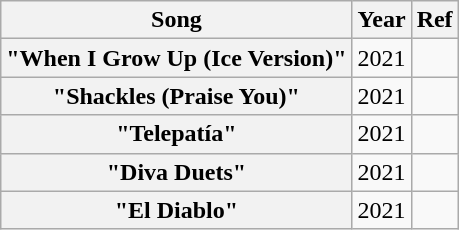<table class="wikitable plainrowheaders" style="text-align:center;">
<tr>
<th>Song</th>
<th>Year</th>
<th>Ref</th>
</tr>
<tr>
<th scope="row">"When I Grow Up (Ice Version)"</th>
<td>2021</td>
<td></td>
</tr>
<tr>
<th scope="row">"Shackles (Praise You)"</th>
<td>2021</td>
<td></td>
</tr>
<tr>
<th scope="row">"Telepatía"</th>
<td>2021</td>
<td></td>
</tr>
<tr>
<th scope="row">"Diva Duets"</th>
<td>2021</td>
<td></td>
</tr>
<tr>
<th scope="row">"El Diablo"</th>
<td>2021</td>
<td></td>
</tr>
</table>
